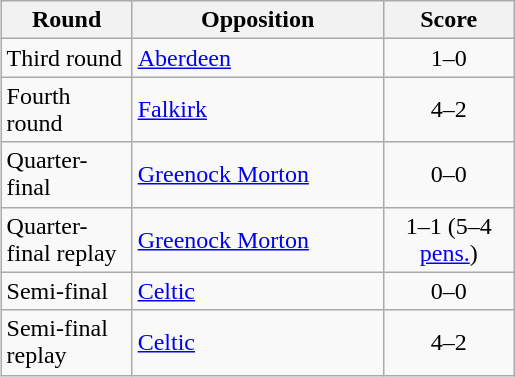<table class="wikitable" style="text-align:left;margin-left:1em;float:right">
<tr>
<th width=80>Round</th>
<th width=160>Opposition</th>
<th width=80>Score</th>
</tr>
<tr>
<td>Third round</td>
<td><a href='#'>Aberdeen</a></td>
<td align=center>1–0</td>
</tr>
<tr>
<td>Fourth round</td>
<td><a href='#'>Falkirk</a></td>
<td align=center>4–2</td>
</tr>
<tr>
<td>Quarter-final</td>
<td><a href='#'>Greenock Morton</a></td>
<td align=center>0–0</td>
</tr>
<tr>
<td>Quarter-final replay</td>
<td><a href='#'>Greenock Morton</a></td>
<td align=center>1–1 (5–4 <a href='#'>pens.</a>)</td>
</tr>
<tr>
<td>Semi-final</td>
<td><a href='#'>Celtic</a></td>
<td align=center>0–0</td>
</tr>
<tr>
<td>Semi-final replay</td>
<td><a href='#'>Celtic</a></td>
<td align=center>4–2</td>
</tr>
</table>
